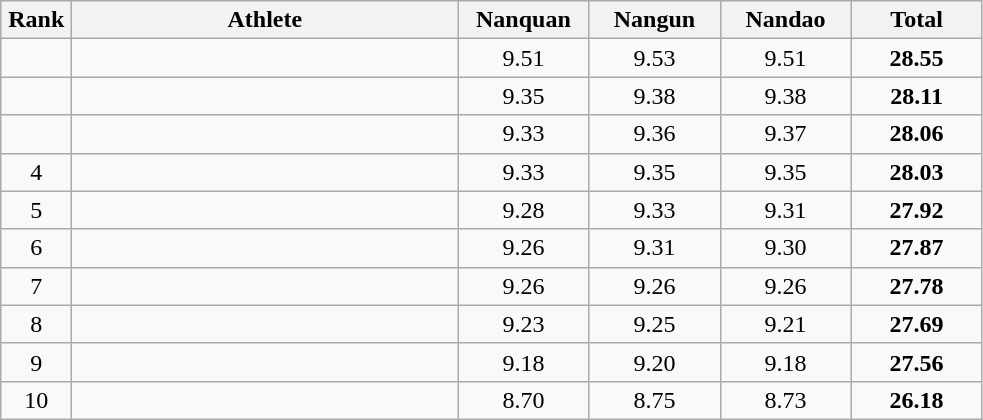<table class=wikitable style="text-align:center">
<tr>
<th width=40>Rank</th>
<th width=250>Athlete</th>
<th width=80>Nanquan</th>
<th width=80>Nangun</th>
<th width=80>Nandao</th>
<th width=80>Total</th>
</tr>
<tr>
<td></td>
<td align=left></td>
<td>9.51</td>
<td>9.53</td>
<td>9.51</td>
<td><strong>28.55</strong></td>
</tr>
<tr>
<td></td>
<td align=left></td>
<td>9.35</td>
<td>9.38</td>
<td>9.38</td>
<td><strong>28.11</strong></td>
</tr>
<tr>
<td></td>
<td align=left></td>
<td>9.33</td>
<td>9.36</td>
<td>9.37</td>
<td><strong>28.06</strong></td>
</tr>
<tr>
<td>4</td>
<td align=left></td>
<td>9.33</td>
<td>9.35</td>
<td>9.35</td>
<td><strong>28.03</strong></td>
</tr>
<tr>
<td>5</td>
<td align=left></td>
<td>9.28</td>
<td>9.33</td>
<td>9.31</td>
<td><strong>27.92</strong></td>
</tr>
<tr>
<td>6</td>
<td align=left></td>
<td>9.26</td>
<td>9.31</td>
<td>9.30</td>
<td><strong>27.87</strong></td>
</tr>
<tr>
<td>7</td>
<td align=left></td>
<td>9.26</td>
<td>9.26</td>
<td>9.26</td>
<td><strong>27.78</strong></td>
</tr>
<tr>
<td>8</td>
<td align=left></td>
<td>9.23</td>
<td>9.25</td>
<td>9.21</td>
<td><strong>27.69</strong></td>
</tr>
<tr>
<td>9</td>
<td align=left></td>
<td>9.18</td>
<td>9.20</td>
<td>9.18</td>
<td><strong>27.56</strong></td>
</tr>
<tr>
<td>10</td>
<td align=left></td>
<td>8.70</td>
<td>8.75</td>
<td>8.73</td>
<td><strong>26.18</strong></td>
</tr>
</table>
